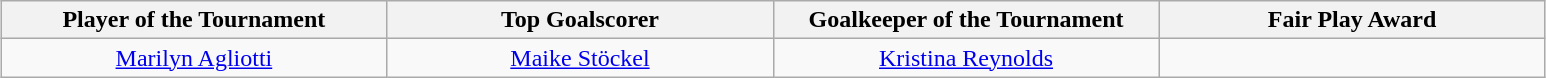<table class=wikitable style="text-align:center; margin:auto">
<tr>
<th style="width: 250px;">Player of the Tournament</th>
<th style="width: 250px;">Top Goalscorer</th>
<th style="width: 250px;">Goalkeeper of the Tournament</th>
<th style="width: 250px;">Fair Play Award</th>
</tr>
<tr>
<td> <a href='#'>Marilyn Agliotti</a></td>
<td> <a href='#'>Maike Stöckel</a></td>
<td> <a href='#'>Kristina Reynolds</a></td>
<td></td>
</tr>
</table>
